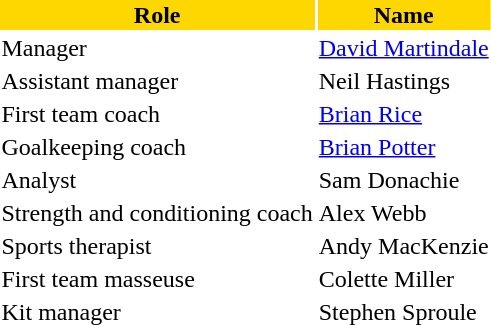<table class="toccolours">
<tr>
<th style="background:gold;">Role</th>
<th style="background:gold;">Name</th>
</tr>
<tr>
<td>Manager</td>
<td> <a href='#'>David Martindale</a></td>
</tr>
<tr>
<td>Assistant manager</td>
<td> Neil Hastings</td>
</tr>
<tr>
<td>First team coach</td>
<td> <a href='#'>Brian Rice</a></td>
</tr>
<tr>
<td>Goalkeeping coach</td>
<td> <a href='#'>Brian Potter</a></td>
</tr>
<tr>
<td>Analyst</td>
<td> Sam Donachie</td>
</tr>
<tr>
<td>Strength and conditioning coach</td>
<td> Alex Webb</td>
</tr>
<tr>
<td>Sports therapist</td>
<td> Andy MacKenzie</td>
</tr>
<tr>
<td>First team masseuse</td>
<td> Colette Miller</td>
</tr>
<tr>
<td>Kit manager</td>
<td> Stephen Sproule</td>
</tr>
</table>
